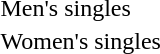<table>
<tr>
<td rowspan=2>Men's singles<br></td>
<td rowspan=2></td>
<td rowspan=2></td>
<td></td>
</tr>
<tr>
<td></td>
</tr>
<tr>
<td rowspan=2>Women's singles<br></td>
<td rowspan=2></td>
<td rowspan=2></td>
<td></td>
</tr>
<tr>
<td></td>
</tr>
</table>
